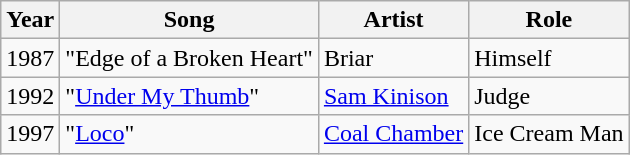<table class="wikitable sortable">
<tr>
<th>Year</th>
<th>Song</th>
<th>Artist</th>
<th>Role</th>
</tr>
<tr>
<td>1987</td>
<td>"Edge of a Broken Heart"</td>
<td>Briar</td>
<td>Himself</td>
</tr>
<tr>
<td>1992</td>
<td>"<a href='#'>Under My Thumb</a>"</td>
<td><a href='#'>Sam Kinison</a></td>
<td>Judge</td>
</tr>
<tr>
<td>1997</td>
<td>"<a href='#'>Loco</a>"</td>
<td><a href='#'>Coal Chamber</a></td>
<td>Ice Cream Man</td>
</tr>
</table>
